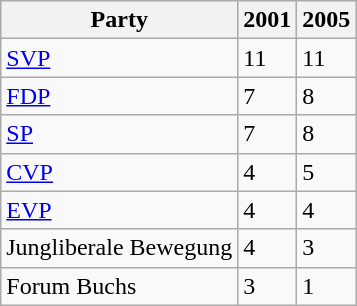<table class="wikitable">
<tr>
<th>Party</th>
<th>2001</th>
<th>2005</th>
</tr>
<tr>
<td><a href='#'>SVP</a></td>
<td>11</td>
<td>11</td>
</tr>
<tr>
<td><a href='#'>FDP</a></td>
<td>7</td>
<td>8</td>
</tr>
<tr>
<td><a href='#'>SP</a></td>
<td>7</td>
<td>8</td>
</tr>
<tr>
<td><a href='#'>CVP</a></td>
<td>4</td>
<td>5</td>
</tr>
<tr>
<td><a href='#'>EVP</a></td>
<td>4</td>
<td>4</td>
</tr>
<tr>
<td>Jungliberale Bewegung</td>
<td>4</td>
<td>3</td>
</tr>
<tr>
<td>Forum Buchs</td>
<td>3</td>
<td>1</td>
</tr>
</table>
